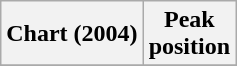<table class="wikitable plainrowheaders" style="text-align:center">
<tr>
<th>Chart (2004)</th>
<th>Peak<br>position</th>
</tr>
<tr>
</tr>
</table>
